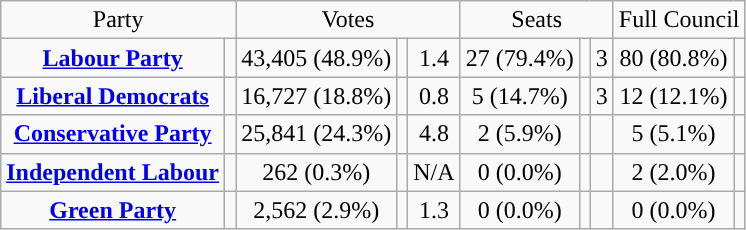<table class=wikitable style="text-align:center;">
<tr>
<td colspan=2>Party</td>
<td colspan=3>Votes</td>
<td colspan=3>Seats</td>
<td colspan=3>Full Council</td>
</tr>
<tr>
<td><strong><a href='#'>Labour Party</a></strong></td>
<td style="background:"></td>
<td>43,405 (48.9%)</td>
<td></td>
<td> 1.4</td>
<td>27 (79.4%)</td>
<td></td>
<td> 3</td>
<td>80 (80.8%)</td>
<td></td>
</tr>
<tr>
<td><strong><a href='#'>Liberal Democrats</a></strong></td>
<td style="background:"></td>
<td>16,727 (18.8%)</td>
<td></td>
<td> 0.8</td>
<td>5 (14.7%)</td>
<td></td>
<td> 3</td>
<td>12 (12.1%)</td>
<td></td>
</tr>
<tr>
<td><strong><a href='#'>Conservative Party</a></strong></td>
<td style="background:"></td>
<td>25,841 (24.3%)</td>
<td></td>
<td> 4.8</td>
<td>2 (5.9%)</td>
<td></td>
<td></td>
<td>5 (5.1%)</td>
<td></td>
</tr>
<tr>
<td><strong><a href='#'>Independent Labour</a></strong></td>
<td style="background:"></td>
<td>262 (0.3%)</td>
<td></td>
<td>N/A</td>
<td>0 (0.0%)</td>
<td></td>
<td></td>
<td>2 (2.0%)</td>
<td></td>
</tr>
<tr>
<td><strong><a href='#'>Green Party</a></strong></td>
<td style="background:"></td>
<td>2,562 (2.9%)</td>
<td></td>
<td> 1.3</td>
<td>0 (0.0%)</td>
<td></td>
<td></td>
<td>0 (0.0%)</td>
<td></td>
</tr>
</table>
